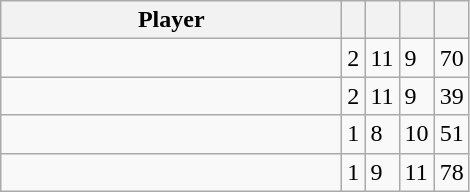<table class="wikitable">
<tr>
<th>Player</th>
<th></th>
<th></th>
<th></th>
<th></th>
</tr>
<tr>
<td width="220"><strong></strong></td>
<td>2</td>
<td>11</td>
<td>9</td>
<td>70</td>
</tr>
<tr>
<td><strong></strong></td>
<td>2</td>
<td>11</td>
<td>9</td>
<td>39</td>
</tr>
<tr>
<td></td>
<td>1</td>
<td>8</td>
<td>10</td>
<td>51</td>
</tr>
<tr>
<td></td>
<td>1</td>
<td>9</td>
<td>11</td>
<td>78</td>
</tr>
</table>
